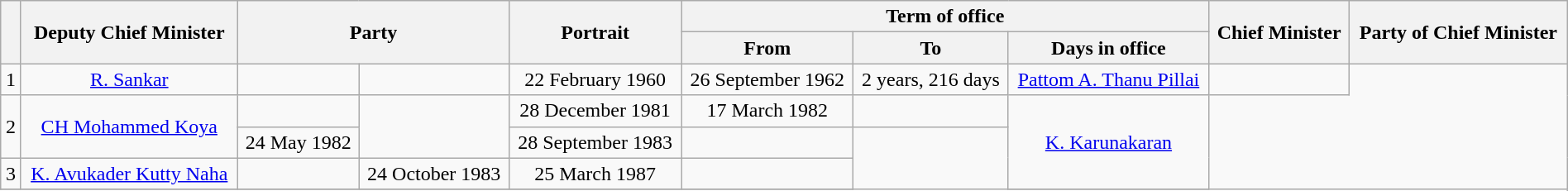<table class="wikitable sortable" style="width:100%; text-align:center">
<tr>
<th rowspan="2" scope="col"></th>
<th rowspan="2" scope="col">Deputy Chief Minister</th>
<th colspan="2" rowspan="2" scope="col">Party</th>
<th rowspan="2" scope="col">Portrait</th>
<th colspan="3">Term of office</th>
<th rowspan="2" scope="col">Chief Minister</th>
<th colspan="2" rowspan="2" scope="col">Party of Chief Minister</th>
</tr>
<tr>
<th>From</th>
<th>To</th>
<th>Days in office</th>
</tr>
<tr>
<td>1</td>
<td><a href='#'>R. Sankar</a></td>
<td></td>
<td></td>
<td>22 February 1960</td>
<td>26 September 1962</td>
<td>2 years, 216 days</td>
<td><a href='#'>Pattom A. Thanu Pillai</a></td>
<td></td>
</tr>
<tr>
<td rowspan=2>2</td>
<td rowspan=2><a href='#'>CH Mohammed Koya</a></td>
<td></td>
<td rowspan="2"></td>
<td>28 December 1981</td>
<td>17 March 1982</td>
<td></td>
<td rowspan="3"><a href='#'>K. Karunakaran</a></td>
</tr>
<tr>
<td>24 May 1982</td>
<td>28 September 1983</td>
<td></td>
</tr>
<tr>
<td>3</td>
<td><a href='#'>K. Avukader Kutty Naha</a></td>
<td></td>
<td>24 October 1983</td>
<td>25 March 1987</td>
<td></td>
</tr>
<tr>
</tr>
</table>
